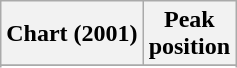<table class="wikitable sortable plainrowheaders" style="text-align:center">
<tr>
<th align="left">Chart (2001)</th>
<th align="left">Peak<br>position</th>
</tr>
<tr>
</tr>
<tr>
</tr>
<tr>
</tr>
</table>
